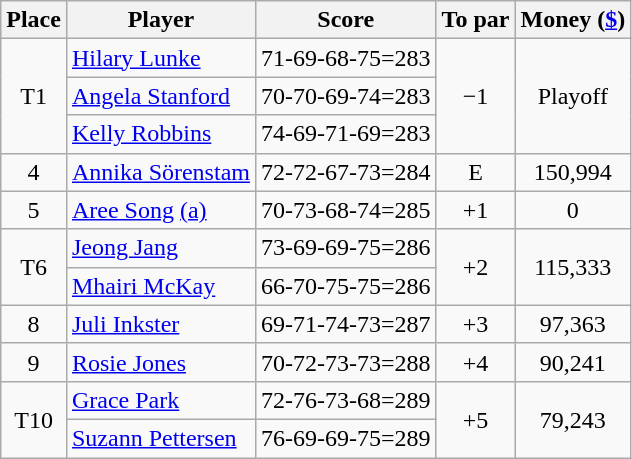<table class="wikitable">
<tr>
<th>Place</th>
<th>Player</th>
<th>Score</th>
<th>To par</th>
<th>Money (<a href='#'>$</a>)</th>
</tr>
<tr>
<td align=center rowspan=3>T1</td>
<td> <a href='#'>Hilary Lunke</a></td>
<td>71-69-68-75=283</td>
<td align=center rowspan=3>−1</td>
<td rowspan=3 align=center>Playoff</td>
</tr>
<tr>
<td> <a href='#'>Angela Stanford</a></td>
<td>70-70-69-74=283</td>
</tr>
<tr>
<td> <a href='#'>Kelly Robbins</a></td>
<td>74-69-71-69=283</td>
</tr>
<tr>
<td align=center>4</td>
<td> <a href='#'>Annika Sörenstam</a></td>
<td>72-72-67-73=284</td>
<td align=center>E</td>
<td align=center>150,994</td>
</tr>
<tr>
<td align=center>5</td>
<td> <a href='#'>Aree Song</a> <a href='#'>(a)</a></td>
<td>70-73-68-74=285</td>
<td align=center>+1</td>
<td align=center>0</td>
</tr>
<tr>
<td align=center rowspan=2>T6</td>
<td> <a href='#'>Jeong Jang</a></td>
<td>73-69-69-75=286</td>
<td align=center rowspan=2>+2</td>
<td align=center rowspan=2>115,333</td>
</tr>
<tr>
<td> <a href='#'>Mhairi McKay</a></td>
<td>66-70-75-75=286</td>
</tr>
<tr>
<td align=center>8</td>
<td> <a href='#'>Juli Inkster</a></td>
<td>69-71-74-73=287</td>
<td align=center>+3</td>
<td align=center>97,363</td>
</tr>
<tr>
<td align=center>9</td>
<td> <a href='#'>Rosie Jones</a></td>
<td>70-72-73-73=288</td>
<td align=center>+4</td>
<td align=center>90,241</td>
</tr>
<tr>
<td align=center rowspan=2>T10</td>
<td> <a href='#'>Grace Park</a></td>
<td>72-76-73-68=289</td>
<td align=center rowspan=2>+5</td>
<td align=center rowspan=2>79,243</td>
</tr>
<tr>
<td> <a href='#'>Suzann Pettersen</a></td>
<td>76-69-69-75=289</td>
</tr>
</table>
